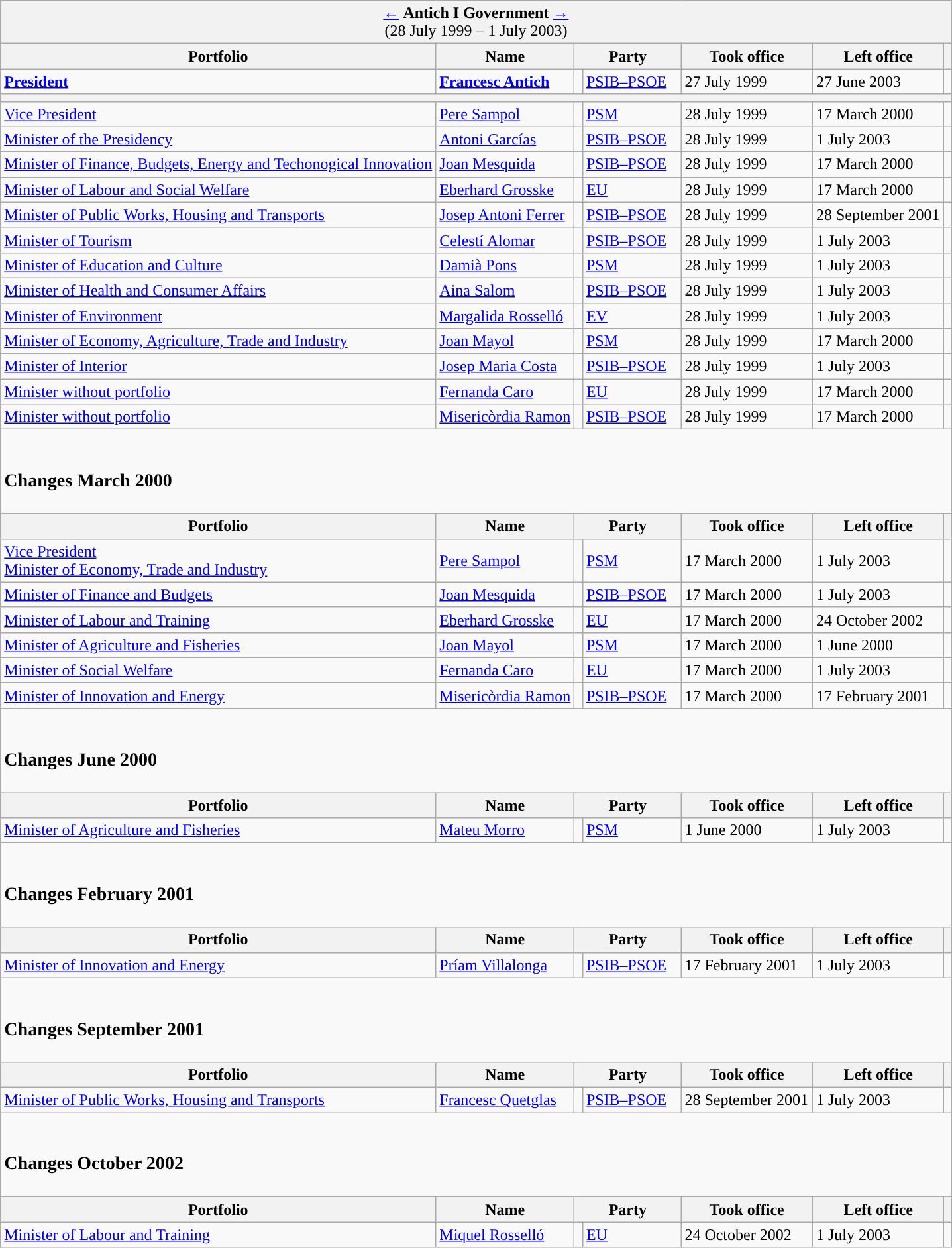<table class="wikitable">
<tr>
<td colspan="7" bgcolor="#F2F2F2" align="center"><a href='#'>←</a> <strong>Antich I Government</strong> <a href='#'>→</a><br>(28 July 1999 – 1 July 2003)</td>
</tr>
<tr>
<th>Portfolio</th>
<th>Name</th>
<th width="100px" colspan="2">Party</th>
<th width="125px">Took office</th>
<th width="125px">Left office</th>
<th></th>
</tr>
<tr>
<td><strong><a href='#'>President</a></strong></td>
<td><strong><a href='#'>Francesc Antich</a></strong></td>
<td width="1" style="background-color:"></td>
<td><a href='#'>PSIB–PSOE</a></td>
<td>27 July 1999</td>
<td>27 June 2003</td>
<td align="center"></td>
</tr>
<tr>
<th colspan="7"></th>
</tr>
<tr>
<td><a href='#'>Vice President</a></td>
<td><a href='#'>Pere Sampol</a></td>
<td style="background-color:"></td>
<td><a href='#'>PSM</a></td>
<td>28 July 1999</td>
<td>17 March 2000</td>
<td align="center"></td>
</tr>
<tr>
<td><a href='#'>Minister of the Presidency</a></td>
<td><a href='#'>Antoni Garcías</a></td>
<td style="background-color:"></td>
<td><a href='#'>PSIB–PSOE</a></td>
<td>28 July 1999</td>
<td>1 July 2003</td>
<td align="center"></td>
</tr>
<tr>
<td><a href='#'>Minister of Finance, Budgets, Energy and Techonogical Innovation</a></td>
<td><a href='#'>Joan Mesquida</a></td>
<td style="background-color:"></td>
<td><a href='#'>PSIB–PSOE</a></td>
<td>28 July 1999</td>
<td>17 March 2000</td>
<td align="center"></td>
</tr>
<tr>
<td><a href='#'>Minister of Labour and Social Welfare</a></td>
<td><a href='#'>Eberhard Grosske</a></td>
<td style="background-color:"></td>
<td><a href='#'>EU</a></td>
<td>28 July 1999</td>
<td>17 March 2000</td>
<td align="center"></td>
</tr>
<tr>
<td><a href='#'>Minister of Public Works, Housing and Transports</a></td>
<td><a href='#'>Josep Antoni Ferrer</a></td>
<td style="background-color:"></td>
<td><a href='#'>PSIB–PSOE</a></td>
<td>28 July 1999</td>
<td>28 September 2001</td>
<td align="center"></td>
</tr>
<tr>
<td><a href='#'>Minister of Tourism</a></td>
<td><a href='#'>Celestí Alomar</a></td>
<td style="background-color:"></td>
<td><a href='#'>PSIB–PSOE</a></td>
<td>28 July 1999</td>
<td>1 July 2003</td>
<td align="center"></td>
</tr>
<tr>
<td><a href='#'>Minister of Education and Culture</a></td>
<td><a href='#'>Damià Pons</a></td>
<td style="background-color:"></td>
<td><a href='#'>PSM</a></td>
<td>28 July 1999</td>
<td>1 July 2003</td>
<td align="center"></td>
</tr>
<tr>
<td><a href='#'>Minister of Health and Consumer Affairs</a></td>
<td><a href='#'>Aina Salom</a></td>
<td style="background-color:"></td>
<td><a href='#'>PSIB–PSOE</a></td>
<td>28 July 1999</td>
<td>1 July 2003</td>
<td align="center"></td>
</tr>
<tr>
<td><a href='#'>Minister of Environment</a></td>
<td><a href='#'>Margalida Rosselló</a></td>
<td style="background-color:"></td>
<td><a href='#'>EV</a></td>
<td>28 July 1999</td>
<td>1 July 2003</td>
<td align="center"></td>
</tr>
<tr>
<td><a href='#'>Minister of Economy, Agriculture, Trade and Industry</a></td>
<td><a href='#'>Joan Mayol</a></td>
<td style="background-color:"></td>
<td><a href='#'>PSM</a></td>
<td>28 July 1999</td>
<td>17 March 2000</td>
<td align="center"></td>
</tr>
<tr>
<td><a href='#'>Minister of Interior</a></td>
<td><a href='#'>Josep Maria Costa</a></td>
<td style="background-color:"></td>
<td><a href='#'>PSIB–PSOE</a></td>
<td>28 July 1999</td>
<td>1 July 2003</td>
<td align="center"></td>
</tr>
<tr>
<td><a href='#'>Minister without portfolio</a></td>
<td><a href='#'>Fernanda Caro</a></td>
<td style="background-color:"></td>
<td><a href='#'>EU</a></td>
<td>28 July 1999</td>
<td>17 March 2000</td>
<td align="center"></td>
</tr>
<tr>
<td><a href='#'>Minister without portfolio</a></td>
<td><a href='#'>Misericòrdia Ramon</a></td>
<td style="background-color:"></td>
<td><a href='#'>PSIB–PSOE</a></td>
<td>28 July 1999</td>
<td>17 March 2000</td>
<td align="center"></td>
</tr>
<tr>
<td colspan="7"><br><h3>Changes March 2000</h3></td>
</tr>
<tr>
<th>Portfolio</th>
<th>Name</th>
<th colspan="2">Party</th>
<th>Took office</th>
<th>Left office</th>
<th></th>
</tr>
<tr>
<td><a href='#'>Vice President</a><br><a href='#'>Minister of Economy, Trade and Industry</a></td>
<td><a href='#'>Pere Sampol</a></td>
<td style="background-color:"></td>
<td><a href='#'>PSM</a></td>
<td>17 March 2000</td>
<td>1 July 2003</td>
<td align="center"></td>
</tr>
<tr>
<td><a href='#'>Minister of Finance and Budgets</a></td>
<td><a href='#'>Joan Mesquida</a></td>
<td style="background-color:"></td>
<td><a href='#'>PSIB–PSOE</a></td>
<td>17 March 2000</td>
<td>1 July 2003</td>
<td align="center"></td>
</tr>
<tr>
<td><a href='#'>Minister of Labour and Training</a></td>
<td><a href='#'>Eberhard Grosske</a></td>
<td style="background-color:"></td>
<td><a href='#'>EU</a></td>
<td>17 March 2000</td>
<td>24 October 2002</td>
<td align="center"></td>
</tr>
<tr>
<td><a href='#'>Minister of Agriculture and Fisheries</a></td>
<td><a href='#'>Joan Mayol</a></td>
<td style="background-color:"></td>
<td><a href='#'>PSM</a></td>
<td>17 March 2000</td>
<td>1 June 2000</td>
<td align="center"></td>
</tr>
<tr>
<td><a href='#'>Minister of Social Welfare</a></td>
<td><a href='#'>Fernanda Caro</a></td>
<td style="background-color:"></td>
<td><a href='#'>EU</a></td>
<td>17 March 2000</td>
<td>1 July 2003</td>
<td align="center"></td>
</tr>
<tr>
<td><a href='#'>Minister of Innovation and Energy</a></td>
<td><a href='#'>Misericòrdia Ramon</a></td>
<td style="background-color:"></td>
<td><a href='#'>PSIB–PSOE</a></td>
<td>17 March 2000</td>
<td>17 February 2001</td>
<td align="center"></td>
</tr>
<tr>
<td colspan="7"><br><h3>Changes June 2000</h3></td>
</tr>
<tr>
<th>Portfolio</th>
<th>Name</th>
<th colspan="2">Party</th>
<th>Took office</th>
<th>Left office</th>
<th></th>
</tr>
<tr>
<td><a href='#'>Minister of Agriculture and Fisheries</a></td>
<td><a href='#'>Mateu Morro</a></td>
<td style="background-color:"></td>
<td><a href='#'>PSM</a></td>
<td>1 June 2000</td>
<td>1 July 2003</td>
<td align="center"></td>
</tr>
<tr>
<td colspan="7"><br><h3>Changes February 2001</h3></td>
</tr>
<tr>
<th>Portfolio</th>
<th>Name</th>
<th colspan="2">Party</th>
<th>Took office</th>
<th>Left office</th>
<th></th>
</tr>
<tr>
<td><a href='#'>Minister of Innovation and Energy</a></td>
<td><a href='#'>Príam Villalonga</a></td>
<td style="background-color:"></td>
<td><a href='#'>PSIB–PSOE</a></td>
<td>17 February 2001</td>
<td>1 July 2003</td>
<td align="center"></td>
</tr>
<tr>
<td colspan="7"><br><h3>Changes September 2001</h3></td>
</tr>
<tr>
<th>Portfolio</th>
<th>Name</th>
<th colspan="2">Party</th>
<th>Took office</th>
<th>Left office</th>
<th></th>
</tr>
<tr>
<td><a href='#'>Minister of Public Works, Housing and Transports</a></td>
<td><a href='#'>Francesc Quetglas</a></td>
<td style="background-color:"></td>
<td><a href='#'>PSIB–PSOE</a></td>
<td>28 September 2001</td>
<td>1 July 2003</td>
<td align="center"></td>
</tr>
<tr>
<td colspan="7"><br><h3>Changes October 2002</h3></td>
</tr>
<tr>
<th>Portfolio</th>
<th>Name</th>
<th colspan="2">Party</th>
<th>Took office</th>
<th>Left office</th>
<th></th>
</tr>
<tr>
<td><a href='#'>Minister of Labour and Training</a></td>
<td><a href='#'>Miquel Rosselló</a></td>
<td style="background-color:"></td>
<td><a href='#'>EU</a></td>
<td>24 October 2002</td>
<td>1 July 2003</td>
<td align="center"></td>
</tr>
</table>
